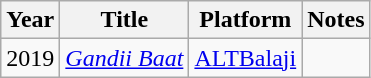<table class="wikitable">
<tr>
<th>Year</th>
<th>Title</th>
<th>Platform</th>
<th>Notes</th>
</tr>
<tr>
<td>2019</td>
<td><em><a href='#'>Gandii Baat</a></em></td>
<td><a href='#'>ALTBalaji</a></td>
<td></td>
</tr>
</table>
